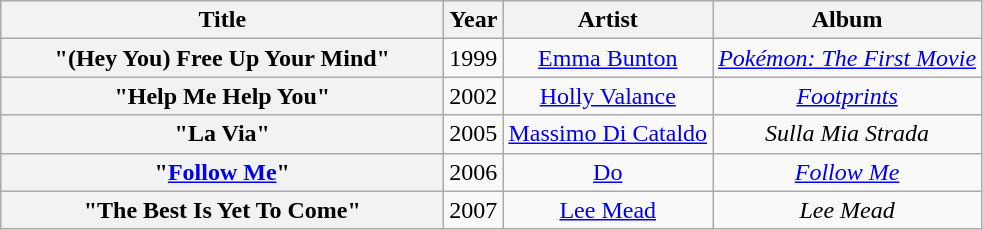<table class="wikitable plainrowheaders" style="text-align:center;">
<tr>
<th scope="col" style="width:18em;">Title</th>
<th scope="col">Year</th>
<th scope="col">Artist</th>
<th scope="col">Album</th>
</tr>
<tr>
<th scope="row">"(Hey You) Free Up Your Mind"</th>
<td>1999</td>
<td><a href='#'>Emma Bunton</a></td>
<td><em><a href='#'>Pokémon: The First Movie</a></em></td>
</tr>
<tr>
<th scope="row">"Help Me Help You"</th>
<td>2002</td>
<td><a href='#'>Holly Valance</a></td>
<td><em><a href='#'>Footprints</a></em></td>
</tr>
<tr>
<th scope="row">"La Via"</th>
<td>2005</td>
<td><a href='#'>Massimo Di Cataldo</a></td>
<td><em>Sulla Mia Strada</em></td>
</tr>
<tr>
<th scope="row">"<a href='#'>Follow Me</a>"</th>
<td>2006</td>
<td><a href='#'>Do</a></td>
<td><em><a href='#'>Follow Me</a></em></td>
</tr>
<tr>
<th scope="row">"The Best Is Yet To Come"</th>
<td>2007</td>
<td><a href='#'>Lee Mead</a></td>
<td><em>Lee Mead</em></td>
</tr>
</table>
